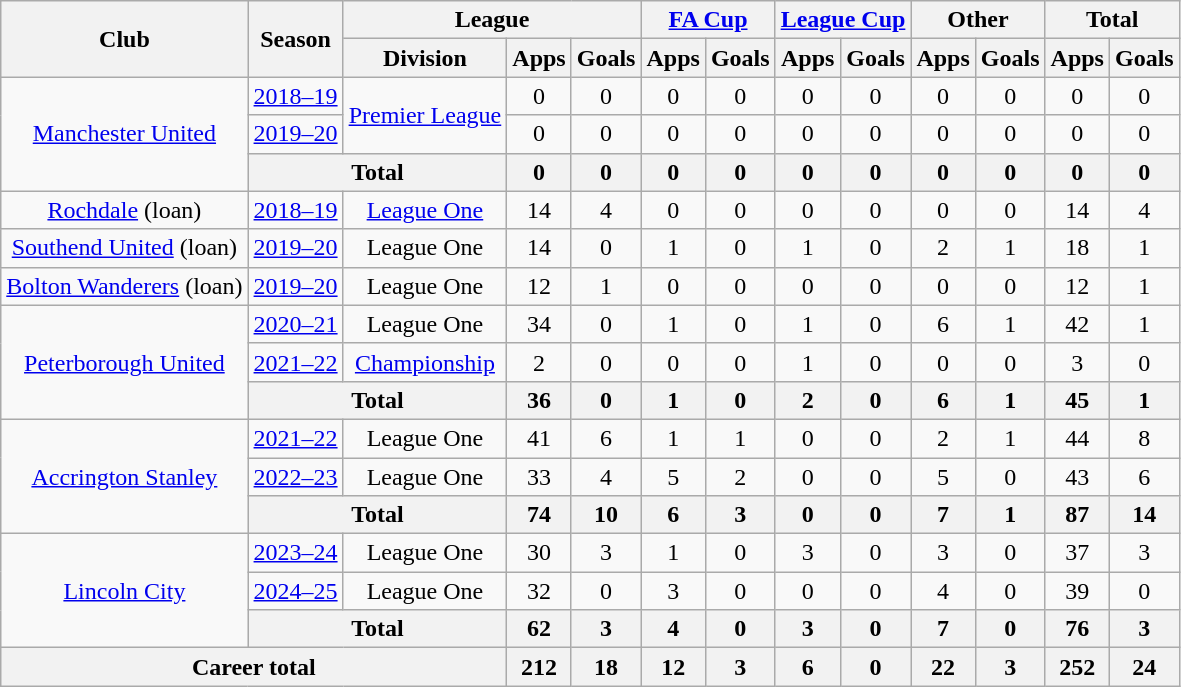<table class="wikitable" style="text-align: center">
<tr>
<th rowspan="2">Club</th>
<th rowspan="2">Season</th>
<th colspan="3">League</th>
<th colspan="2"><a href='#'>FA Cup</a></th>
<th colspan="2"><a href='#'>League Cup</a></th>
<th colspan="2">Other</th>
<th colspan="2">Total</th>
</tr>
<tr>
<th>Division</th>
<th>Apps</th>
<th>Goals</th>
<th>Apps</th>
<th>Goals</th>
<th>Apps</th>
<th>Goals</th>
<th>Apps</th>
<th>Goals</th>
<th>Apps</th>
<th>Goals</th>
</tr>
<tr>
<td rowspan="3"><a href='#'>Manchester United</a></td>
<td><a href='#'>2018–19</a></td>
<td rowspan="2"><a href='#'>Premier League</a></td>
<td>0</td>
<td>0</td>
<td>0</td>
<td>0</td>
<td>0</td>
<td>0</td>
<td>0</td>
<td>0</td>
<td>0</td>
<td>0</td>
</tr>
<tr>
<td><a href='#'>2019–20</a></td>
<td>0</td>
<td>0</td>
<td>0</td>
<td>0</td>
<td>0</td>
<td>0</td>
<td>0</td>
<td>0</td>
<td>0</td>
<td>0</td>
</tr>
<tr>
<th colspan="2">Total</th>
<th>0</th>
<th>0</th>
<th>0</th>
<th>0</th>
<th>0</th>
<th>0</th>
<th>0</th>
<th>0</th>
<th>0</th>
<th>0</th>
</tr>
<tr>
<td><a href='#'>Rochdale</a> (loan)</td>
<td><a href='#'>2018–19</a></td>
<td><a href='#'>League One</a></td>
<td>14</td>
<td>4</td>
<td>0</td>
<td>0</td>
<td>0</td>
<td>0</td>
<td>0</td>
<td>0</td>
<td>14</td>
<td>4</td>
</tr>
<tr>
<td><a href='#'>Southend United</a> (loan)</td>
<td><a href='#'>2019–20</a></td>
<td>League One</td>
<td>14</td>
<td>0</td>
<td>1</td>
<td>0</td>
<td>1</td>
<td>0</td>
<td>2</td>
<td>1</td>
<td>18</td>
<td>1</td>
</tr>
<tr>
<td><a href='#'>Bolton Wanderers</a>  (loan)</td>
<td><a href='#'>2019–20</a></td>
<td>League One</td>
<td>12</td>
<td>1</td>
<td>0</td>
<td>0</td>
<td>0</td>
<td>0</td>
<td>0</td>
<td>0</td>
<td>12</td>
<td>1</td>
</tr>
<tr>
<td rowspan=3><a href='#'>Peterborough United</a></td>
<td><a href='#'>2020–21</a></td>
<td>League One</td>
<td>34</td>
<td>0</td>
<td>1</td>
<td>0</td>
<td>1</td>
<td>0</td>
<td>6</td>
<td>1</td>
<td>42</td>
<td>1</td>
</tr>
<tr>
<td><a href='#'>2021–22</a></td>
<td><a href='#'>Championship</a></td>
<td>2</td>
<td>0</td>
<td>0</td>
<td>0</td>
<td>1</td>
<td>0</td>
<td>0</td>
<td>0</td>
<td>3</td>
<td>0</td>
</tr>
<tr>
<th colspan="2">Total</th>
<th>36</th>
<th>0</th>
<th>1</th>
<th>0</th>
<th>2</th>
<th>0</th>
<th>6</th>
<th>1</th>
<th>45</th>
<th>1</th>
</tr>
<tr>
<td rowspan=3><a href='#'>Accrington Stanley</a></td>
<td><a href='#'>2021–22</a></td>
<td>League One</td>
<td>41</td>
<td>6</td>
<td>1</td>
<td>1</td>
<td>0</td>
<td>0</td>
<td>2</td>
<td>1</td>
<td>44</td>
<td>8</td>
</tr>
<tr>
<td><a href='#'>2022–23</a></td>
<td>League One</td>
<td>33</td>
<td>4</td>
<td>5</td>
<td>2</td>
<td>0</td>
<td>0</td>
<td>5</td>
<td>0</td>
<td>43</td>
<td>6</td>
</tr>
<tr>
<th colspan="2">Total</th>
<th>74</th>
<th>10</th>
<th>6</th>
<th>3</th>
<th>0</th>
<th>0</th>
<th>7</th>
<th>1</th>
<th>87</th>
<th>14</th>
</tr>
<tr>
<td rowspan=3><a href='#'>Lincoln City</a></td>
<td><a href='#'>2023–24</a></td>
<td>League One</td>
<td>30</td>
<td>3</td>
<td>1</td>
<td>0</td>
<td>3</td>
<td>0</td>
<td>3</td>
<td>0</td>
<td>37</td>
<td>3</td>
</tr>
<tr>
<td><a href='#'>2024–25</a></td>
<td>League One</td>
<td>32</td>
<td>0</td>
<td>3</td>
<td>0</td>
<td>0</td>
<td>0</td>
<td>4</td>
<td>0</td>
<td>39</td>
<td>0</td>
</tr>
<tr>
<th colspan="2">Total</th>
<th>62</th>
<th>3</th>
<th>4</th>
<th>0</th>
<th>3</th>
<th>0</th>
<th>7</th>
<th>0</th>
<th>76</th>
<th>3</th>
</tr>
<tr>
<th colspan="3">Career total</th>
<th>212</th>
<th>18</th>
<th>12</th>
<th>3</th>
<th>6</th>
<th>0</th>
<th>22</th>
<th>3</th>
<th>252</th>
<th>24</th>
</tr>
</table>
